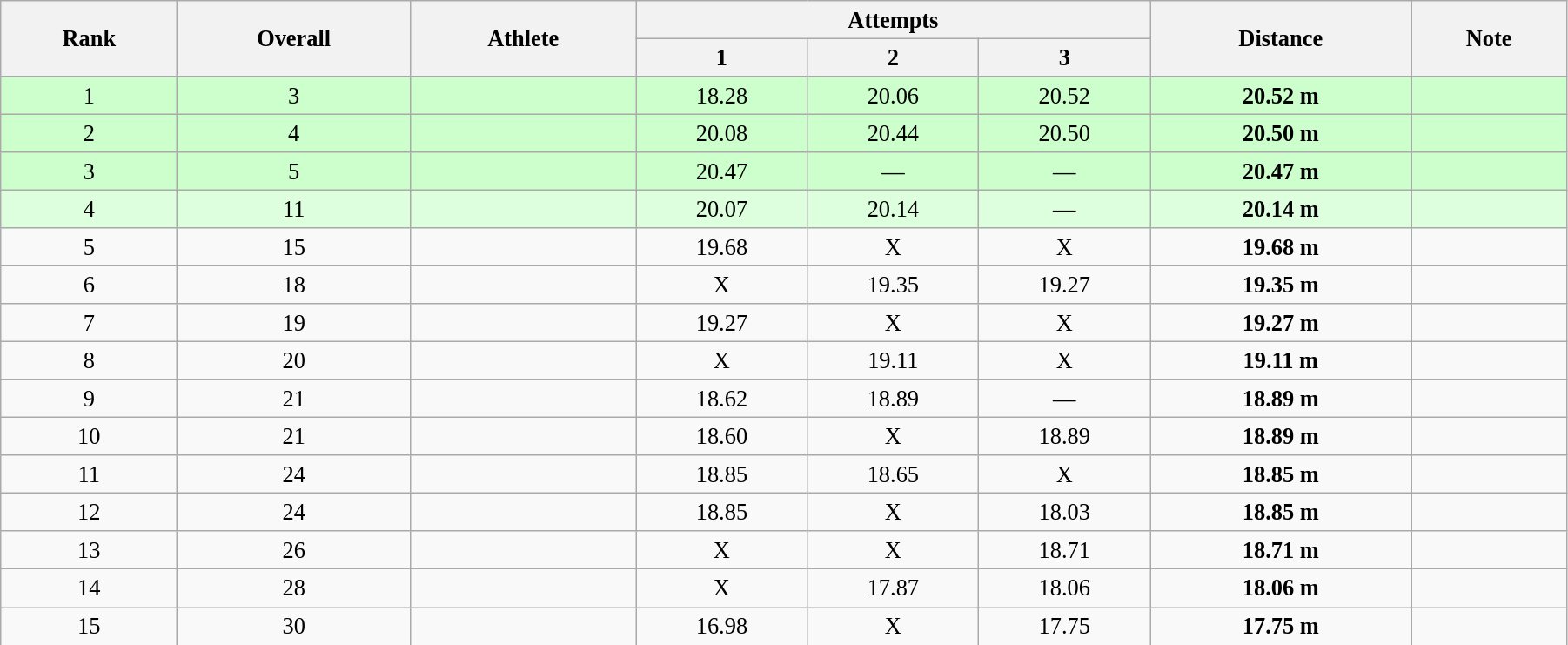<table class="wikitable" style=" text-align:center; font-size:110%;" width="95%">
<tr>
<th rowspan="2">Rank</th>
<th rowspan="2">Overall</th>
<th rowspan="2">Athlete</th>
<th colspan="3">Attempts</th>
<th rowspan="2">Distance</th>
<th rowspan="2">Note</th>
</tr>
<tr>
<th>1</th>
<th>2</th>
<th>3</th>
</tr>
<tr style="background:#ccffcc;">
<td>1</td>
<td>3</td>
<td align=left></td>
<td>18.28</td>
<td>20.06</td>
<td>20.52</td>
<td><strong>20.52 m </strong></td>
<td></td>
</tr>
<tr style="background:#ccffcc;">
<td>2</td>
<td>4</td>
<td align=left></td>
<td>20.08</td>
<td>20.44</td>
<td>20.50</td>
<td><strong>20.50 m </strong></td>
<td></td>
</tr>
<tr style="background:#ccffcc;">
<td>3</td>
<td>5</td>
<td align=left></td>
<td>20.47</td>
<td>—</td>
<td>—</td>
<td><strong>20.47 m </strong></td>
<td></td>
</tr>
<tr style="background:#ddffdd;">
<td>4</td>
<td>11</td>
<td align=left></td>
<td>20.07</td>
<td>20.14</td>
<td>—</td>
<td><strong>20.14 m </strong></td>
<td></td>
</tr>
<tr>
<td>5</td>
<td>15</td>
<td align=left></td>
<td>19.68</td>
<td>X</td>
<td>X</td>
<td><strong>19.68 m </strong></td>
<td></td>
</tr>
<tr>
<td>6</td>
<td>18</td>
<td align=left></td>
<td>X</td>
<td>19.35</td>
<td>19.27</td>
<td><strong>19.35 m </strong></td>
<td></td>
</tr>
<tr>
<td>7</td>
<td>19</td>
<td align=left></td>
<td>19.27</td>
<td>X</td>
<td>X</td>
<td><strong>19.27 m </strong></td>
<td></td>
</tr>
<tr>
<td>8</td>
<td>20</td>
<td align=left></td>
<td>X</td>
<td>19.11</td>
<td>X</td>
<td><strong>19.11 m </strong></td>
<td></td>
</tr>
<tr>
<td>9</td>
<td>21</td>
<td align=left></td>
<td>18.62</td>
<td>18.89</td>
<td>—</td>
<td><strong>18.89 m </strong></td>
<td></td>
</tr>
<tr>
<td>10</td>
<td>21</td>
<td align=left></td>
<td>18.60</td>
<td>X</td>
<td>18.89</td>
<td><strong>18.89 m </strong></td>
<td></td>
</tr>
<tr>
<td>11</td>
<td>24</td>
<td align=left></td>
<td>18.85</td>
<td>18.65</td>
<td>X</td>
<td><strong>18.85 m </strong></td>
<td></td>
</tr>
<tr>
<td>12</td>
<td>24</td>
<td align=left></td>
<td>18.85</td>
<td>X</td>
<td>18.03</td>
<td><strong>18.85 m </strong></td>
<td></td>
</tr>
<tr>
<td>13</td>
<td>26</td>
<td align=left></td>
<td>X</td>
<td>X</td>
<td>18.71</td>
<td><strong>18.71 m </strong></td>
<td></td>
</tr>
<tr>
<td>14</td>
<td>28</td>
<td align=left></td>
<td>X</td>
<td>17.87</td>
<td>18.06</td>
<td><strong>18.06 m </strong></td>
<td></td>
</tr>
<tr>
<td>15</td>
<td>30</td>
<td align=left></td>
<td>16.98</td>
<td>X</td>
<td>17.75</td>
<td><strong>17.75 m </strong></td>
<td></td>
</tr>
</table>
